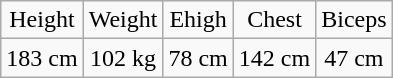<table class="wikitable">
<tr>
<td align="center">Height</td>
<td align="center">Weight</td>
<td align="center">Еhigh</td>
<td align="center">Сhest</td>
<td align="center">Biceps</td>
</tr>
<tr>
<td align="center">183 cm</td>
<td align="center">102 kg</td>
<td align="center">78 cm</td>
<td align="center">142 cm</td>
<td align="center">47 cm</td>
</tr>
</table>
